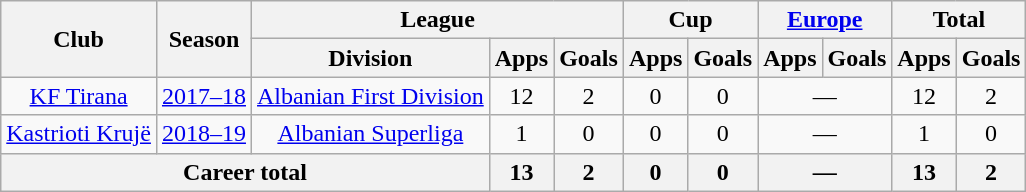<table class="wikitable" style="text-align:center">
<tr>
<th rowspan="2">Club</th>
<th rowspan="2">Season</th>
<th colspan="3">League</th>
<th colspan="2">Cup</th>
<th colspan="2"><a href='#'>Europe</a></th>
<th colspan="2">Total</th>
</tr>
<tr>
<th>Division</th>
<th>Apps</th>
<th>Goals</th>
<th>Apps</th>
<th>Goals</th>
<th>Apps</th>
<th>Goals</th>
<th>Apps</th>
<th>Goals</th>
</tr>
<tr>
<td rowspan="1"><a href='#'>KF Tirana</a></td>
<td><a href='#'>2017–18</a></td>
<td rowspan="1"><a href='#'>Albanian First Division</a></td>
<td>12</td>
<td>2</td>
<td>0</td>
<td>0</td>
<td colspan="2">—</td>
<td>12</td>
<td>2</td>
</tr>
<tr>
<td rowspan="1"><a href='#'>Kastrioti Krujë</a></td>
<td><a href='#'>2018–19</a></td>
<td rowspan="1"><a href='#'>Albanian Superliga</a></td>
<td>1</td>
<td>0</td>
<td>0</td>
<td>0</td>
<td colspan="2">—</td>
<td>1</td>
<td>0</td>
</tr>
<tr>
<th colspan="3">Career total</th>
<th>13</th>
<th>2</th>
<th>0</th>
<th>0</th>
<th colspan="2">—</th>
<th>13</th>
<th>2</th>
</tr>
</table>
